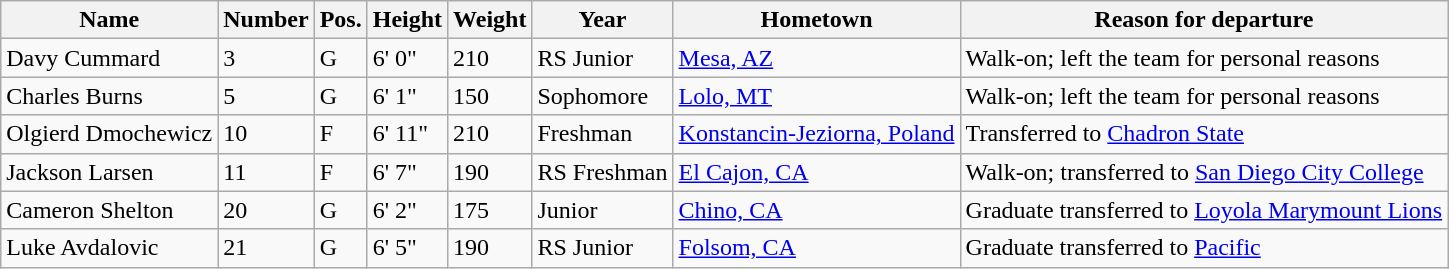<table class="wikitable sortable" border="1">
<tr>
<th>Name</th>
<th>Number</th>
<th>Pos.</th>
<th>Height</th>
<th>Weight</th>
<th>Year</th>
<th>Hometown</th>
<th class="unsortable">Reason for departure</th>
</tr>
<tr>
<td>Davy Cummard</td>
<td>3</td>
<td>G</td>
<td>6' 0"</td>
<td>210</td>
<td>RS Junior</td>
<td><a href='#'>Mesa, AZ</a></td>
<td>Walk-on; left the team for personal reasons</td>
</tr>
<tr>
<td>Charles Burns</td>
<td>5</td>
<td>G</td>
<td>6' 1"</td>
<td>150</td>
<td>Sophomore</td>
<td><a href='#'>Lolo, MT</a></td>
<td>Walk-on; left the team for personal reasons</td>
</tr>
<tr>
<td>Olgierd Dmochewicz</td>
<td>10</td>
<td>F</td>
<td>6' 11"</td>
<td>210</td>
<td>Freshman</td>
<td><a href='#'>Konstancin-Jeziorna, Poland</a></td>
<td>Transferred to <a href='#'>Chadron State</a></td>
</tr>
<tr>
<td>Jackson Larsen</td>
<td>11</td>
<td>F</td>
<td>6' 7"</td>
<td>190</td>
<td>RS Freshman</td>
<td><a href='#'>El Cajon, CA</a></td>
<td>Walk-on; transferred to <a href='#'>San Diego City College</a></td>
</tr>
<tr>
<td>Cameron Shelton</td>
<td>20</td>
<td>G</td>
<td>6' 2"</td>
<td>175</td>
<td>Junior</td>
<td><a href='#'>Chino, CA</a></td>
<td>Graduate transferred to <a href='#'>Loyola Marymount Lions</a></td>
</tr>
<tr>
<td>Luke Avdalovic</td>
<td>21</td>
<td>G</td>
<td>6' 5"</td>
<td>190</td>
<td>RS Junior</td>
<td><a href='#'>Folsom, CA</a></td>
<td>Graduate transferred to <a href='#'>Pacific</a></td>
</tr>
</table>
